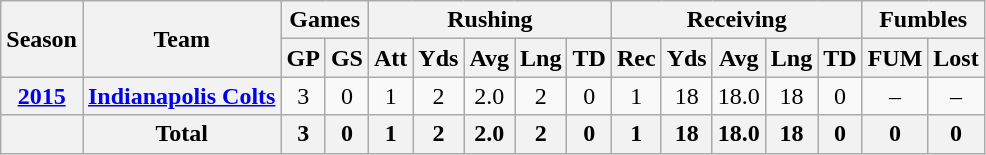<table class=wikitable style="text-align:center;">
<tr>
<th rowspan=2>Season</th>
<th rowspan=2>Team</th>
<th colspan=2>Games</th>
<th colspan=5>Rushing</th>
<th colspan=5>Receiving</th>
<th colspan=2>Fumbles</th>
</tr>
<tr>
<th>GP</th>
<th>GS</th>
<th>Att</th>
<th>Yds</th>
<th>Avg</th>
<th>Lng</th>
<th>TD</th>
<th>Rec</th>
<th>Yds</th>
<th>Avg</th>
<th>Lng</th>
<th>TD</th>
<th>FUM</th>
<th>Lost</th>
</tr>
<tr>
<th><a href='#'>2015</a></th>
<th><a href='#'>Indianapolis Colts</a></th>
<td>3</td>
<td>0</td>
<td>1</td>
<td>2</td>
<td>2.0</td>
<td>2</td>
<td>0</td>
<td>1</td>
<td>18</td>
<td>18.0</td>
<td>18</td>
<td>0</td>
<td>–</td>
<td>–</td>
</tr>
<tr>
<th></th>
<th>Total</th>
<th>3</th>
<th>0</th>
<th>1</th>
<th>2</th>
<th>2.0</th>
<th>2</th>
<th>0</th>
<th>1</th>
<th>18</th>
<th>18.0</th>
<th>18</th>
<th>0</th>
<th>0</th>
<th>0</th>
</tr>
</table>
